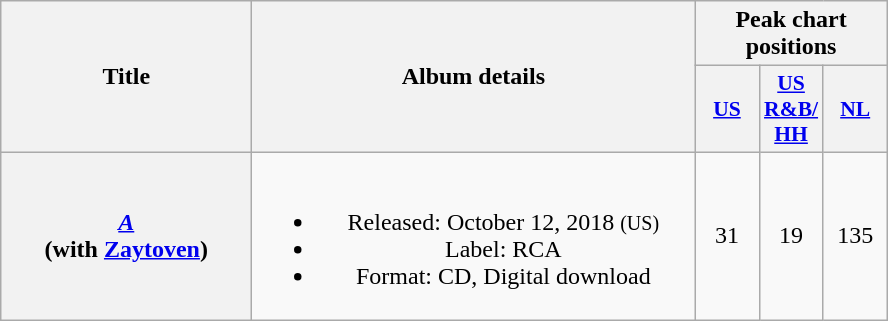<table class="wikitable plainrowheaders" style="text-align:center;" border="1">
<tr>
<th scope="col" rowspan="2" style="width:10em;">Title</th>
<th scope="col" rowspan="2" style="width:18em;">Album details</th>
<th scope="col" colspan="3">Peak chart positions</th>
</tr>
<tr>
<th scope="col" style="width:2.5em;font-size:90%;"><a href='#'>US</a><br></th>
<th scope="col" style="width:2.5em;font-size:90%;"><a href='#'>US<br>R&B/<br>HH</a><br></th>
<th scope="col" style="width:2.5em;font-size:90%;"><a href='#'>NL</a><br></th>
</tr>
<tr>
<th scope="row"><em><a href='#'>A</a></em><br><span>(with <a href='#'>Zaytoven</a>)</span></th>
<td><br><ul><li>Released: October 12, 2018 <small>(US)</small></li><li>Label: RCA</li><li>Format: CD, Digital download</li></ul></td>
<td>31</td>
<td>19</td>
<td>135</td>
</tr>
</table>
